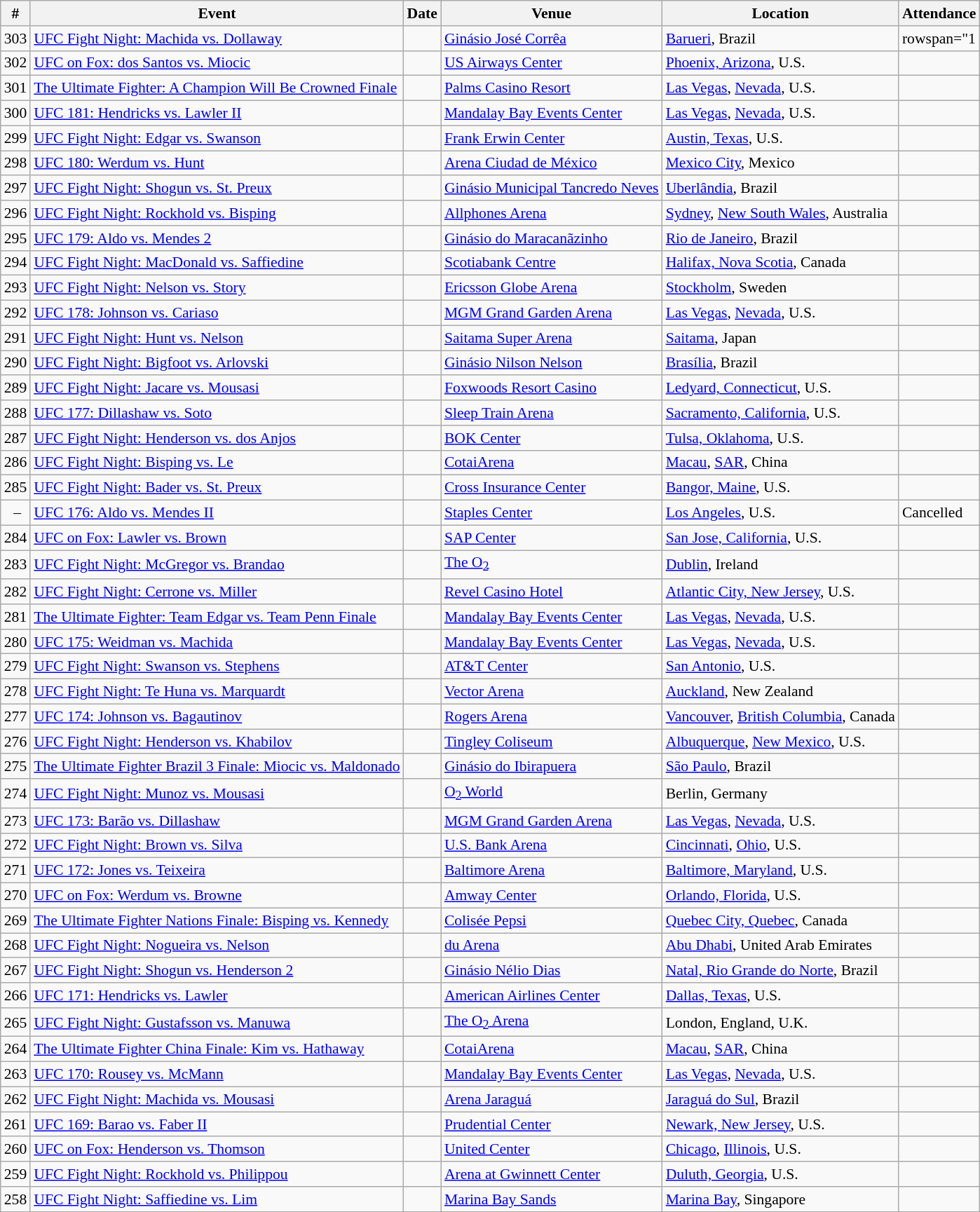<table class="sortable wikitable succession-box" style="font-size:90%;">
<tr>
<th scope="col">#</th>
<th scope="col">Event</th>
<th scope="col">Date</th>
<th scope="col">Venue</th>
<th scope="col">Location</th>
<th scope="col">Attendance</th>
</tr>
<tr>
<td>303</td>
<td><a href='#'>UFC Fight Night: Machida vs. Dollaway</a></td>
<td></td>
<td><a href='#'>Ginásio José Corrêa</a></td>
<td><a href='#'>Barueri</a>, Brazil</td>
<td>rowspan="1 </td>
</tr>
<tr>
<td>302</td>
<td><a href='#'>UFC on Fox: dos Santos vs. Miocic</a></td>
<td></td>
<td><a href='#'>US Airways Center</a></td>
<td><a href='#'>Phoenix, Arizona</a>, U.S.</td>
<td></td>
</tr>
<tr>
<td>301</td>
<td><a href='#'>The Ultimate Fighter: A Champion Will Be Crowned Finale</a></td>
<td></td>
<td><a href='#'>Palms Casino Resort</a></td>
<td><a href='#'>Las Vegas</a>, <a href='#'>Nevada</a>, U.S.</td>
<td></td>
</tr>
<tr>
<td>300</td>
<td><a href='#'>UFC 181: Hendricks vs. Lawler II</a></td>
<td></td>
<td><a href='#'>Mandalay Bay Events Center</a></td>
<td><a href='#'>Las Vegas</a>, <a href='#'>Nevada</a>, U.S.</td>
<td></td>
</tr>
<tr>
<td>299</td>
<td><a href='#'>UFC Fight Night: Edgar vs. Swanson</a></td>
<td></td>
<td><a href='#'>Frank Erwin Center</a></td>
<td><a href='#'>Austin, Texas</a>, U.S.</td>
<td></td>
</tr>
<tr>
<td>298</td>
<td><a href='#'>UFC 180: Werdum vs. Hunt</a></td>
<td></td>
<td><a href='#'>Arena Ciudad de México</a></td>
<td><a href='#'>Mexico City</a>, Mexico</td>
<td></td>
</tr>
<tr>
<td>297</td>
<td><a href='#'>UFC Fight Night: Shogun vs. St. Preux</a></td>
<td></td>
<td><a href='#'>Ginásio Municipal Tancredo Neves</a></td>
<td><a href='#'>Uberlândia</a>, Brazil</td>
<td></td>
</tr>
<tr>
<td>296</td>
<td><a href='#'>UFC Fight Night: Rockhold vs. Bisping</a></td>
<td></td>
<td><a href='#'>Allphones Arena</a></td>
<td><a href='#'>Sydney</a>, <a href='#'>New South Wales</a>, Australia</td>
<td></td>
</tr>
<tr>
<td>295</td>
<td><a href='#'>UFC 179: Aldo vs. Mendes 2</a></td>
<td></td>
<td><a href='#'>Ginásio do Maracanãzinho</a></td>
<td><a href='#'>Rio de Janeiro</a>, Brazil</td>
<td></td>
</tr>
<tr>
<td>294</td>
<td><a href='#'>UFC Fight Night: MacDonald vs. Saffiedine</a></td>
<td></td>
<td><a href='#'>Scotiabank Centre</a></td>
<td><a href='#'>Halifax, Nova Scotia</a>, Canada</td>
<td></td>
</tr>
<tr>
<td>293</td>
<td><a href='#'>UFC Fight Night: Nelson vs. Story</a></td>
<td></td>
<td><a href='#'>Ericsson Globe Arena</a></td>
<td><a href='#'>Stockholm</a>, Sweden</td>
<td></td>
</tr>
<tr>
<td>292</td>
<td><a href='#'>UFC 178: Johnson vs. Cariaso</a></td>
<td></td>
<td><a href='#'>MGM Grand Garden Arena</a></td>
<td><a href='#'>Las Vegas</a>, <a href='#'>Nevada</a>, U.S.</td>
<td></td>
</tr>
<tr>
<td>291</td>
<td><a href='#'>UFC Fight Night: Hunt vs. Nelson</a></td>
<td></td>
<td><a href='#'>Saitama Super Arena</a></td>
<td><a href='#'>Saitama</a>, Japan</td>
<td></td>
</tr>
<tr>
<td>290</td>
<td><a href='#'>UFC Fight Night: Bigfoot vs. Arlovski</a></td>
<td></td>
<td><a href='#'>Ginásio Nilson Nelson</a></td>
<td><a href='#'>Brasília</a>, Brazil</td>
<td></td>
</tr>
<tr>
<td>289</td>
<td><a href='#'>UFC Fight Night: Jacare vs. Mousasi</a></td>
<td></td>
<td><a href='#'>Foxwoods Resort Casino</a></td>
<td><a href='#'>Ledyard, Connecticut</a>, U.S.</td>
<td></td>
</tr>
<tr>
<td>288</td>
<td><a href='#'>UFC 177: Dillashaw vs. Soto</a></td>
<td></td>
<td><a href='#'>Sleep Train Arena</a></td>
<td><a href='#'>Sacramento, California</a>, U.S.</td>
<td></td>
</tr>
<tr>
<td>287</td>
<td><a href='#'>UFC Fight Night: Henderson vs. dos Anjos</a></td>
<td></td>
<td><a href='#'>BOK Center</a></td>
<td><a href='#'>Tulsa, Oklahoma</a>, U.S.</td>
<td></td>
</tr>
<tr>
<td>286</td>
<td><a href='#'>UFC Fight Night: Bisping vs. Le</a></td>
<td></td>
<td><a href='#'>CotaiArena</a></td>
<td><a href='#'>Macau</a>, <a href='#'>SAR</a>, China</td>
<td></td>
</tr>
<tr>
<td>285</td>
<td><a href='#'>UFC Fight Night: Bader vs. St. Preux</a></td>
<td></td>
<td><a href='#'>Cross Insurance Center</a></td>
<td><a href='#'>Bangor, Maine</a>, U.S.</td>
<td></td>
</tr>
<tr>
<td align=center> –</td>
<td><a href='#'>UFC 176: Aldo vs. Mendes II</a></td>
<td></td>
<td><a href='#'>Staples Center</a></td>
<td><a href='#'>Los Angeles</a>, U.S.</td>
<td>Cancelled</td>
</tr>
<tr>
<td>284</td>
<td><a href='#'>UFC on Fox: Lawler vs. Brown</a></td>
<td></td>
<td><a href='#'>SAP Center</a></td>
<td><a href='#'>San Jose, California</a>, U.S.</td>
<td></td>
</tr>
<tr>
<td>283</td>
<td><a href='#'>UFC Fight Night: McGregor vs. Brandao</a></td>
<td></td>
<td><a href='#'>The O<sub>2</sub></a></td>
<td><a href='#'>Dublin</a>, Ireland</td>
<td></td>
</tr>
<tr>
<td>282</td>
<td><a href='#'>UFC Fight Night: Cerrone vs. Miller</a></td>
<td></td>
<td><a href='#'>Revel Casino Hotel</a></td>
<td><a href='#'>Atlantic City, New Jersey</a>, U.S.</td>
<td></td>
</tr>
<tr>
<td>281</td>
<td><a href='#'>The Ultimate Fighter: Team Edgar vs. Team Penn Finale</a></td>
<td></td>
<td><a href='#'>Mandalay Bay Events Center</a></td>
<td><a href='#'>Las Vegas</a>, <a href='#'>Nevada</a>, U.S.</td>
<td></td>
</tr>
<tr>
<td>280</td>
<td><a href='#'>UFC 175: Weidman vs. Machida</a></td>
<td></td>
<td><a href='#'>Mandalay Bay Events Center</a></td>
<td><a href='#'>Las Vegas</a>, <a href='#'>Nevada</a>, U.S.</td>
<td></td>
</tr>
<tr>
<td>279</td>
<td><a href='#'>UFC Fight Night: Swanson vs. Stephens</a></td>
<td></td>
<td><a href='#'>AT&T Center</a></td>
<td><a href='#'>San Antonio</a>, U.S.</td>
<td></td>
</tr>
<tr>
<td>278</td>
<td><a href='#'>UFC Fight Night: Te Huna vs. Marquardt</a></td>
<td></td>
<td><a href='#'>Vector Arena</a></td>
<td><a href='#'>Auckland</a>, New Zealand</td>
<td></td>
</tr>
<tr>
<td>277</td>
<td><a href='#'>UFC 174: Johnson vs. Bagautinov</a></td>
<td></td>
<td><a href='#'>Rogers Arena</a></td>
<td><a href='#'>Vancouver</a>, <a href='#'>British Columbia</a>, Canada</td>
<td></td>
</tr>
<tr>
<td>276</td>
<td><a href='#'>UFC Fight Night: Henderson vs. Khabilov</a></td>
<td></td>
<td><a href='#'>Tingley Coliseum</a></td>
<td><a href='#'>Albuquerque</a>, <a href='#'>New Mexico</a>, U.S.</td>
<td></td>
</tr>
<tr>
<td>275</td>
<td><a href='#'>The Ultimate Fighter Brazil 3 Finale: Miocic vs. Maldonado</a></td>
<td></td>
<td><a href='#'>Ginásio do Ibirapuera</a></td>
<td><a href='#'>São Paulo</a>, Brazil</td>
<td></td>
</tr>
<tr>
<td>274</td>
<td><a href='#'>UFC Fight Night: Munoz vs. Mousasi</a></td>
<td></td>
<td><a href='#'>O<sub>2</sub> World</a></td>
<td>Berlin, Germany</td>
<td></td>
</tr>
<tr>
<td>273</td>
<td><a href='#'>UFC 173: Barão vs. Dillashaw</a></td>
<td></td>
<td><a href='#'>MGM Grand Garden Arena</a></td>
<td><a href='#'>Las Vegas</a>, <a href='#'>Nevada</a>, U.S.</td>
<td></td>
</tr>
<tr>
<td>272</td>
<td><a href='#'>UFC Fight Night: Brown vs. Silva</a></td>
<td></td>
<td><a href='#'>U.S. Bank Arena</a></td>
<td><a href='#'>Cincinnati</a>, <a href='#'>Ohio</a>, U.S.</td>
<td></td>
</tr>
<tr>
<td>271</td>
<td><a href='#'>UFC 172: Jones vs. Teixeira</a></td>
<td></td>
<td><a href='#'>Baltimore Arena</a></td>
<td><a href='#'>Baltimore, Maryland</a>, U.S.</td>
<td></td>
</tr>
<tr>
<td>270</td>
<td><a href='#'>UFC on Fox: Werdum vs. Browne</a></td>
<td></td>
<td><a href='#'>Amway Center</a></td>
<td><a href='#'>Orlando, Florida</a>, U.S.</td>
<td></td>
</tr>
<tr>
<td>269</td>
<td><a href='#'>The Ultimate Fighter Nations Finale: Bisping vs. Kennedy</a></td>
<td></td>
<td><a href='#'>Colisée Pepsi</a></td>
<td><a href='#'>Quebec City, Quebec</a>, Canada</td>
<td></td>
</tr>
<tr>
<td>268</td>
<td><a href='#'>UFC Fight Night: Nogueira vs. Nelson</a></td>
<td></td>
<td><a href='#'>du Arena</a></td>
<td><a href='#'>Abu Dhabi</a>, United Arab Emirates</td>
<td></td>
</tr>
<tr>
<td>267</td>
<td><a href='#'>UFC Fight Night: Shogun vs. Henderson 2</a></td>
<td></td>
<td><a href='#'>Ginásio Nélio Dias</a></td>
<td><a href='#'>Natal, Rio Grande do Norte</a>, Brazil</td>
<td></td>
</tr>
<tr>
<td>266</td>
<td><a href='#'>UFC 171: Hendricks vs. Lawler</a></td>
<td></td>
<td><a href='#'>American Airlines Center</a></td>
<td><a href='#'>Dallas, Texas</a>, U.S.</td>
<td></td>
</tr>
<tr>
<td>265</td>
<td><a href='#'>UFC Fight Night: Gustafsson vs. Manuwa</a></td>
<td></td>
<td><a href='#'>The O<sub>2</sub> Arena</a></td>
<td>London, England, U.K.</td>
<td></td>
</tr>
<tr>
<td>264</td>
<td><a href='#'>The Ultimate Fighter China Finale: Kim vs. Hathaway</a></td>
<td></td>
<td><a href='#'>CotaiArena</a></td>
<td><a href='#'>Macau</a>, <a href='#'>SAR</a>, China</td>
<td></td>
</tr>
<tr>
<td>263</td>
<td><a href='#'>UFC 170: Rousey vs. McMann</a></td>
<td></td>
<td><a href='#'>Mandalay Bay Events Center</a></td>
<td><a href='#'>Las Vegas</a>, <a href='#'>Nevada</a>, U.S.</td>
<td></td>
</tr>
<tr>
<td>262</td>
<td><a href='#'>UFC Fight Night: Machida vs. Mousasi</a></td>
<td></td>
<td><a href='#'>Arena Jaraguá</a></td>
<td><a href='#'>Jaraguá do Sul</a>, Brazil</td>
<td></td>
</tr>
<tr>
<td>261</td>
<td><a href='#'>UFC 169: Barao vs. Faber II</a></td>
<td></td>
<td><a href='#'>Prudential Center</a></td>
<td><a href='#'>Newark, New Jersey</a>, U.S.</td>
<td></td>
</tr>
<tr>
<td>260</td>
<td><a href='#'>UFC on Fox: Henderson vs. Thomson</a></td>
<td></td>
<td><a href='#'>United Center</a></td>
<td><a href='#'>Chicago</a>, <a href='#'>Illinois</a>, U.S.</td>
<td></td>
</tr>
<tr>
<td>259</td>
<td><a href='#'>UFC Fight Night: Rockhold vs. Philippou</a></td>
<td></td>
<td><a href='#'>Arena at Gwinnett Center</a></td>
<td><a href='#'>Duluth, Georgia</a>, U.S.</td>
<td></td>
</tr>
<tr>
<td>258</td>
<td><a href='#'>UFC Fight Night: Saffiedine vs. Lim</a></td>
<td></td>
<td><a href='#'>Marina Bay Sands</a></td>
<td><a href='#'>Marina Bay</a>, Singapore</td>
<td></td>
</tr>
</table>
